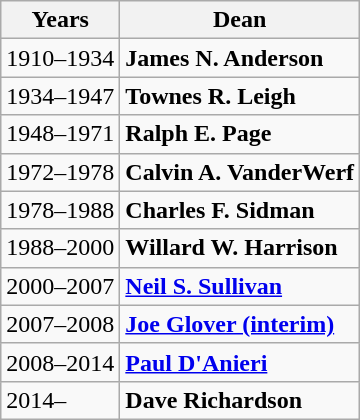<table class="wikitable">
<tr>
<th>Years</th>
<th>Dean</th>
</tr>
<tr>
<td>1910–1934</td>
<td><strong>James N. Anderson</strong></td>
</tr>
<tr>
<td>1934–1947</td>
<td><strong>Townes R. Leigh</strong></td>
</tr>
<tr>
<td>1948–1971</td>
<td><strong>Ralph E. Page</strong></td>
</tr>
<tr>
<td>1972–1978</td>
<td><strong>Calvin A. VanderWerf </strong></td>
</tr>
<tr>
<td>1978–1988</td>
<td><strong>Charles F. Sidman</strong></td>
</tr>
<tr>
<td>1988–2000</td>
<td><strong>Willard W. Harrison</strong></td>
</tr>
<tr>
<td>2000–2007</td>
<td><strong><a href='#'>Neil S. Sullivan</a></strong></td>
</tr>
<tr>
<td>2007–2008</td>
<td><strong><a href='#'>Joe Glover (interim)</a></strong></td>
</tr>
<tr>
<td>2008–2014</td>
<td><strong><a href='#'>Paul D'Anieri</a></strong></td>
</tr>
<tr>
<td>2014–</td>
<td><strong>Dave Richardson </strong></td>
</tr>
</table>
